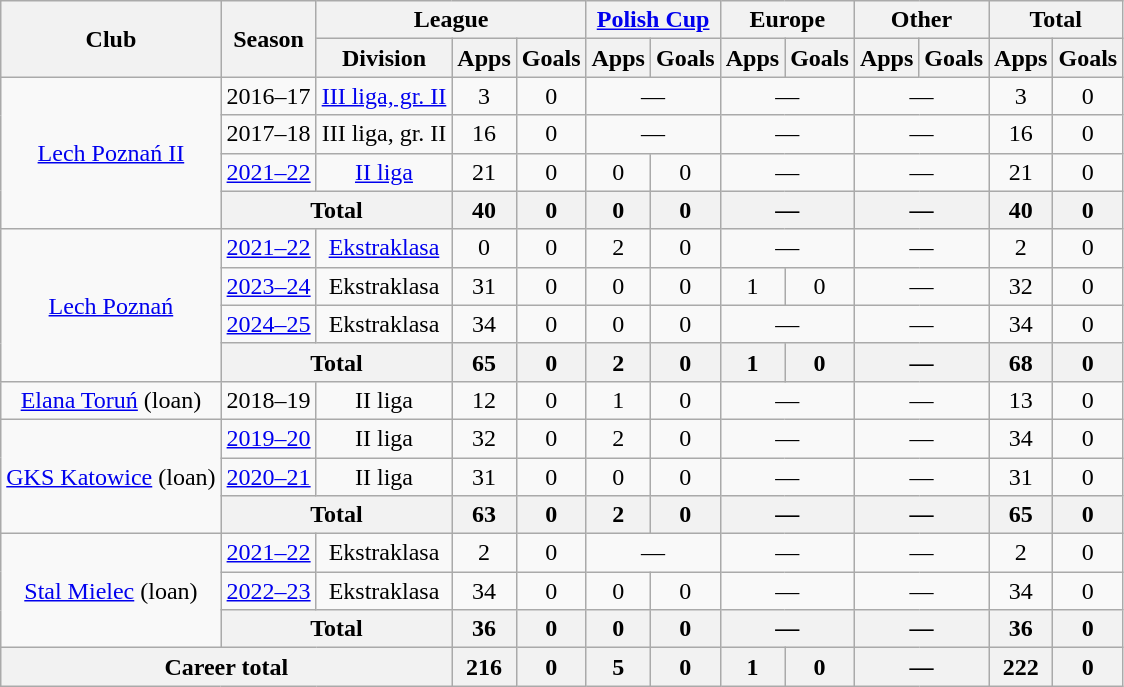<table class="wikitable" style="text-align: center;">
<tr>
<th rowspan="2">Club</th>
<th rowspan="2">Season</th>
<th colspan="3">League</th>
<th colspan="2"><a href='#'>Polish Cup</a></th>
<th colspan="2">Europe</th>
<th colspan="2">Other</th>
<th colspan="2">Total</th>
</tr>
<tr>
<th>Division</th>
<th>Apps</th>
<th>Goals</th>
<th>Apps</th>
<th>Goals</th>
<th>Apps</th>
<th>Goals</th>
<th>Apps</th>
<th>Goals</th>
<th>Apps</th>
<th>Goals</th>
</tr>
<tr>
<td rowspan="4"><a href='#'>Lech Poznań II</a></td>
<td>2016–17</td>
<td><a href='#'>III liga, gr. II</a></td>
<td>3</td>
<td>0</td>
<td colspan="2">—</td>
<td colspan="2">—</td>
<td colspan="2">—</td>
<td>3</td>
<td>0</td>
</tr>
<tr>
<td>2017–18</td>
<td>III liga, gr. II</td>
<td>16</td>
<td>0</td>
<td colspan="2">—</td>
<td colspan="2">—</td>
<td colspan="2">—</td>
<td>16</td>
<td>0</td>
</tr>
<tr>
<td><a href='#'>2021–22</a></td>
<td><a href='#'>II liga</a></td>
<td>21</td>
<td>0</td>
<td>0</td>
<td>0</td>
<td colspan="2">—</td>
<td colspan="2">—</td>
<td>21</td>
<td>0</td>
</tr>
<tr>
<th colspan="2">Total</th>
<th>40</th>
<th>0</th>
<th>0</th>
<th>0</th>
<th colspan="2">—</th>
<th colspan="2">—</th>
<th>40</th>
<th>0</th>
</tr>
<tr>
<td rowspan="4"><a href='#'>Lech Poznań</a></td>
<td><a href='#'>2021–22</a></td>
<td><a href='#'>Ekstraklasa</a></td>
<td>0</td>
<td>0</td>
<td>2</td>
<td>0</td>
<td colspan="2">—</td>
<td colspan="2">—</td>
<td>2</td>
<td>0</td>
</tr>
<tr>
<td><a href='#'>2023–24</a></td>
<td>Ekstraklasa</td>
<td>31</td>
<td>0</td>
<td>0</td>
<td>0</td>
<td>1</td>
<td>0</td>
<td colspan="2">—</td>
<td>32</td>
<td>0</td>
</tr>
<tr>
<td><a href='#'>2024–25</a></td>
<td>Ekstraklasa</td>
<td>34</td>
<td>0</td>
<td>0</td>
<td>0</td>
<td colspan="2">—</td>
<td colspan="2">—</td>
<td>34</td>
<td>0</td>
</tr>
<tr>
<th colspan="2">Total</th>
<th>65</th>
<th>0</th>
<th>2</th>
<th>0</th>
<th>1</th>
<th>0</th>
<th colspan="2">—</th>
<th>68</th>
<th>0</th>
</tr>
<tr>
<td><a href='#'>Elana Toruń</a> (loan)</td>
<td>2018–19</td>
<td>II liga</td>
<td>12</td>
<td>0</td>
<td>1</td>
<td>0</td>
<td colspan="2">—</td>
<td colspan="2">—</td>
<td>13</td>
<td>0</td>
</tr>
<tr>
<td rowspan="3"><a href='#'>GKS Katowice</a> (loan)</td>
<td><a href='#'>2019–20</a></td>
<td>II liga</td>
<td>32</td>
<td>0</td>
<td>2</td>
<td>0</td>
<td colspan="2">—</td>
<td colspan="2">—</td>
<td>34</td>
<td>0</td>
</tr>
<tr>
<td><a href='#'>2020–21</a></td>
<td>II liga</td>
<td>31</td>
<td>0</td>
<td>0</td>
<td>0</td>
<td colspan="2">—</td>
<td colspan="2">—</td>
<td>31</td>
<td>0</td>
</tr>
<tr>
<th colspan="2">Total</th>
<th>63</th>
<th>0</th>
<th>2</th>
<th>0</th>
<th colspan="2">—</th>
<th colspan="2">—</th>
<th>65</th>
<th>0</th>
</tr>
<tr>
<td rowspan="3"><a href='#'>Stal Mielec</a> (loan)</td>
<td><a href='#'>2021–22</a></td>
<td>Ekstraklasa</td>
<td>2</td>
<td>0</td>
<td colspan="2">—</td>
<td colspan="2">—</td>
<td colspan="2">—</td>
<td>2</td>
<td>0</td>
</tr>
<tr>
<td><a href='#'>2022–23</a></td>
<td>Ekstraklasa</td>
<td>34</td>
<td>0</td>
<td>0</td>
<td>0</td>
<td colspan="2">—</td>
<td colspan="2">—</td>
<td>34</td>
<td>0</td>
</tr>
<tr>
<th colspan="2">Total</th>
<th>36</th>
<th>0</th>
<th>0</th>
<th>0</th>
<th colspan="2">—</th>
<th colspan="2">—</th>
<th>36</th>
<th>0</th>
</tr>
<tr>
<th colspan="3">Career total</th>
<th>216</th>
<th>0</th>
<th>5</th>
<th>0</th>
<th>1</th>
<th>0</th>
<th colspan="2">—</th>
<th>222</th>
<th>0</th>
</tr>
</table>
